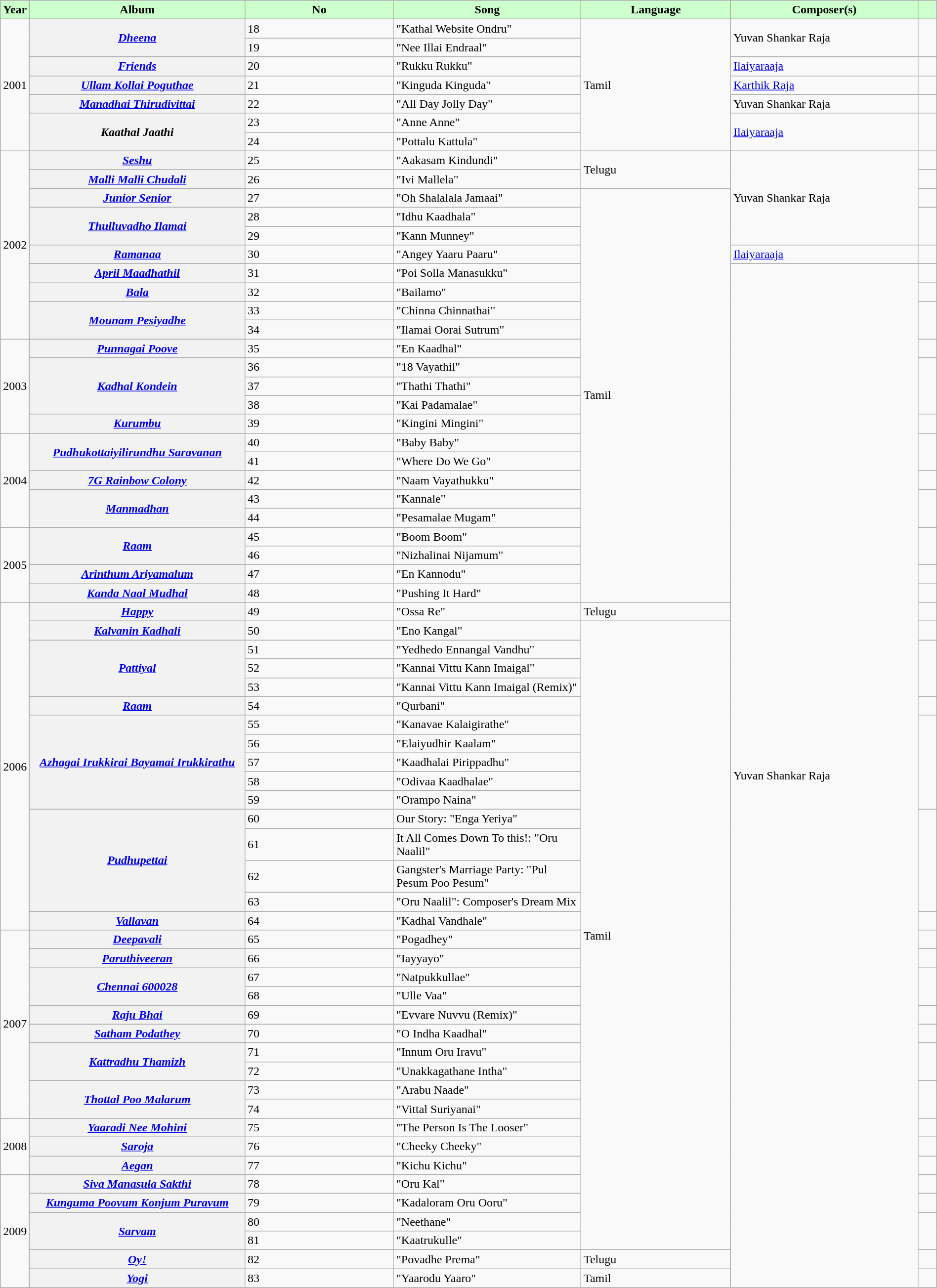<table class="wikitable plainrowheaders" style="width:100%; textcolor:#000">
<tr style="background:#cfc; text-align:center;">
<td scope="col" style="width:2%;"><strong>Year</strong></td>
<td scope="col" style="width:23%;"><strong>Album</strong></td>
<td><strong>No</strong></td>
<td scope="col" style="width:20%;"><strong>Song</strong></td>
<td scope="col" style="width:16%;"><strong>Language</strong></td>
<td scope="col" style="width:20%;"><strong>Composer(s)</strong></td>
<td scope="col" style="width:2%;"><strong></strong></td>
</tr>
<tr>
<td rowspan="7">2001</td>
<th scope="row"  rowspan="2"><em><a href='#'>Dheena</a></em></th>
<td>18</td>
<td>"Kathal Website Ondru"</td>
<td rowspan="7">Tamil</td>
<td rowspan="2">Yuvan Shankar Raja</td>
<td rowspan="2"></td>
</tr>
<tr>
<td>19</td>
<td>"Nee Illai Endraal"</td>
</tr>
<tr>
<th scope="row"><em><a href='#'>Friends</a></em></th>
<td>20</td>
<td>"Rukku Rukku"</td>
<td><a href='#'>Ilaiyaraaja</a></td>
<td></td>
</tr>
<tr>
<th scope="row"><em><a href='#'>Ullam Kollai Poguthae</a></em></th>
<td>21</td>
<td>"Kinguda Kinguda"</td>
<td><a href='#'>Karthik Raja</a></td>
<td></td>
</tr>
<tr>
<th scope="row"><em><a href='#'>Manadhai Thirudivittai</a></em></th>
<td>22</td>
<td>"All Day Jolly Day"</td>
<td>Yuvan Shankar Raja</td>
<td></td>
</tr>
<tr>
<th scope="row"  rowspan="2"><em>Kaathal Jaathi</em></th>
<td>23</td>
<td>"Anne Anne"</td>
<td rowspan="2"><a href='#'>Ilaiyaraaja</a></td>
<td rowspan="2"></td>
</tr>
<tr>
<td>24</td>
<td>"Pottalu Kattula"</td>
</tr>
<tr>
<td rowspan="10">2002</td>
<th scope="row"><em><a href='#'>Seshu</a></em></th>
<td>25</td>
<td>"Aakasam Kindundi"</td>
<td rowspan="2">Telugu</td>
<td rowspan="5">Yuvan Shankar Raja</td>
<td></td>
</tr>
<tr>
<th scope="row"><em><a href='#'>Malli Malli Chudali</a></em></th>
<td>26</td>
<td>"Ivi Mallela"</td>
<td></td>
</tr>
<tr>
<th scope="row"><em><a href='#'>Junior Senior</a></em></th>
<td>27</td>
<td>"Oh Shalalala Jamaai"</td>
<td rowspan="22">Tamil</td>
<td></td>
</tr>
<tr>
<th scope="row" rowspan="2"><em><a href='#'>Thulluvadho Ilamai</a></em></th>
<td>28</td>
<td>"Idhu Kaadhala"</td>
<td rowspan="2"></td>
</tr>
<tr>
<td>29</td>
<td>"Kann Munney"</td>
</tr>
<tr>
<th scope="row"><em><a href='#'>Ramanaa</a></em></th>
<td>30</td>
<td>"Angey Yaaru Paaru"</td>
<td><a href='#'>Ilaiyaraaja</a></td>
<td></td>
</tr>
<tr>
<th scope="row"><em><a href='#'>April Maadhathil</a></em></th>
<td>31</td>
<td>"Poi Solla Manasukku"</td>
<td rowspan="53">Yuvan Shankar Raja</td>
<td></td>
</tr>
<tr>
<th scope="row"><em><a href='#'>Bala</a></em></th>
<td>32</td>
<td>"Bailamo"</td>
<td></td>
</tr>
<tr>
<th scope="row"  rowspan="2"><em><a href='#'>Mounam Pesiyadhe</a></em></th>
<td>33</td>
<td>"Chinna Chinnathai"</td>
<td rowspan="2"></td>
</tr>
<tr>
<td>34</td>
<td>"Ilamai Oorai Sutrum"</td>
</tr>
<tr>
<td rowspan="5">2003</td>
<th scope="row"><em><a href='#'>Punnagai Poove</a></em></th>
<td>35</td>
<td>"En Kaadhal"</td>
<td></td>
</tr>
<tr>
<th scope="row" rowspan="3"><em><a href='#'>Kadhal Kondein</a></em></th>
<td>36</td>
<td>"18 Vayathil"</td>
<td rowspan="3"></td>
</tr>
<tr>
<td>37</td>
<td>"Thathi Thathi"</td>
</tr>
<tr>
<td>38</td>
<td>"Kai Padamalae"</td>
</tr>
<tr>
<th scope="row"><em><a href='#'>Kurumbu</a></em></th>
<td>39</td>
<td>"Kingini Mingini"</td>
<td></td>
</tr>
<tr>
<td rowspan="5">2004</td>
<th scope="row"  rowspan="2"><em><a href='#'>Pudhukottaiyilirundhu Saravanan</a></em></th>
<td>40</td>
<td>"Baby Baby"</td>
<td rowspan="2"></td>
</tr>
<tr>
<td>41</td>
<td>"Where Do We Go"</td>
</tr>
<tr>
<th scope="row"><em><a href='#'>7G Rainbow Colony</a></em></th>
<td>42</td>
<td>"Naam Vayathukku"</td>
<td></td>
</tr>
<tr>
<th scope="row"  rowspan="2"><em><a href='#'>Manmadhan</a></em></th>
<td>43</td>
<td>"Kannale"</td>
<td rowspan="2"></td>
</tr>
<tr>
<td>44</td>
<td>"Pesamalae Mugam"</td>
</tr>
<tr>
<td rowspan="4">2005</td>
<th scope="row" rowspan="2"><em><a href='#'>Raam</a></em></th>
<td>45</td>
<td>"Boom Boom"</td>
<td rowspan="2"></td>
</tr>
<tr>
<td>46</td>
<td>"Nizhalinai Nijamum"</td>
</tr>
<tr>
<th scope="row"><em><a href='#'>Arinthum Ariyamalum</a></em></th>
<td>47</td>
<td>"En Kannodu"</td>
<td></td>
</tr>
<tr>
<th scope="row"><em><a href='#'>Kanda Naal Mudhal</a></em></th>
<td>48</td>
<td>"Pushing It Hard"</td>
<td></td>
</tr>
<tr>
<td rowspan="16">2006</td>
<th scope="row"><em><a href='#'>Happy</a></em></th>
<td>49</td>
<td>"Ossa Re"</td>
<td>Telugu</td>
<td></td>
</tr>
<tr>
<th scope="row"><em><a href='#'>Kalvanin Kadhali</a></em></th>
<td>50</td>
<td>"Eno Kangal"</td>
<td rowspan="32">Tamil</td>
<td></td>
</tr>
<tr>
<th scope="row"  rowspan="3"><em><a href='#'>Pattiyal</a></em></th>
<td>51</td>
<td>"Yedhedo Ennangal Vandhu"</td>
<td rowspan="3"></td>
</tr>
<tr>
<td>52</td>
<td>"Kannai Vittu Kann Imaigal"</td>
</tr>
<tr>
<td>53</td>
<td>"Kannai Vittu Kann Imaigal (Remix)"</td>
</tr>
<tr>
<th scope="row"><em><a href='#'>Raam</a></em></th>
<td>54</td>
<td>"Qurbani"</td>
<td></td>
</tr>
<tr>
<th scope="row" rowspan="5"><em><a href='#'>Azhagai Irukkirai Bayamai Irukkirathu</a></em></th>
<td>55</td>
<td>"Kanavae Kalaigirathe"</td>
<td rowspan="5"></td>
</tr>
<tr>
<td>56</td>
<td>"Elaiyudhir Kaalam"</td>
</tr>
<tr>
<td>57</td>
<td>"Kaadhalai Pirippadhu"</td>
</tr>
<tr>
<td>58</td>
<td>"Odivaa Kaadhalae"</td>
</tr>
<tr>
<td>59</td>
<td>"Orampo Naina"</td>
</tr>
<tr>
<th scope="row"  rowspan="4"><em><a href='#'>Pudhupettai</a></em></th>
<td>60</td>
<td>Our Story: "Enga Yeriya"</td>
<td rowspan="4"></td>
</tr>
<tr>
<td>61</td>
<td>It All Comes Down To this!: "Oru Naalil"</td>
</tr>
<tr>
<td>62</td>
<td>Gangster's Marriage Party: "Pul Pesum Poo Pesum"</td>
</tr>
<tr>
<td>63</td>
<td>"Oru Naalil": Composer's Dream Mix</td>
</tr>
<tr>
<th scope="row"><em><a href='#'>Vallavan</a></em></th>
<td>64</td>
<td>"Kadhal Vandhale"</td>
<td></td>
</tr>
<tr>
<td rowspan="10">2007</td>
<th scope="row"><em><a href='#'>Deepavali</a></em></th>
<td>65</td>
<td>"Pogadhey"</td>
<td></td>
</tr>
<tr>
<th scope="row"><em><a href='#'>Paruthiveeran</a></em></th>
<td>66</td>
<td>"Iayyayo"</td>
<td></td>
</tr>
<tr>
<th scope="row"  rowspan="2"><em><a href='#'>Chennai 600028</a></em></th>
<td>67</td>
<td>"Natpukkullae"</td>
<td rowspan="2"></td>
</tr>
<tr>
<td>68</td>
<td>"Ulle Vaa"</td>
</tr>
<tr>
<th scope="row"><em><a href='#'>Raju Bhai</a></em></th>
<td>69</td>
<td>"Evvare Nuvvu (Remix)"</td>
<td></td>
</tr>
<tr>
<th scope="row"><em><a href='#'>Satham Podathey</a></em></th>
<td>70</td>
<td>"O Indha Kaadhal"</td>
<td></td>
</tr>
<tr>
<th scope="row"  rowspan="2"><em><a href='#'>Kattradhu Thamizh</a></em></th>
<td>71</td>
<td>"Innum Oru Iravu"</td>
<td rowspan="2"></td>
</tr>
<tr>
<td>72</td>
<td>"Unakkagathane Intha"</td>
</tr>
<tr>
<th scope="row" rowspan="2"><em><a href='#'>Thottal Poo Malarum</a></em></th>
<td>73</td>
<td>"Arabu Naade"</td>
<td rowspan="2"></td>
</tr>
<tr>
<td>74</td>
<td>"Vittal Suriyanai"</td>
</tr>
<tr>
<td rowspan="3">2008</td>
<th scope="row"><em><a href='#'>Yaaradi Nee Mohini</a></em></th>
<td>75</td>
<td>"The Person Is The Looser"</td>
<td></td>
</tr>
<tr>
<th scope="row"><em><a href='#'>Saroja</a></em></th>
<td>76</td>
<td>"Cheeky Cheeky"</td>
<td></td>
</tr>
<tr>
<th scope="row"><em><a href='#'>Aegan</a></em></th>
<td>77</td>
<td>"Kichu Kichu"</td>
<td></td>
</tr>
<tr>
<td rowspan="6">2009</td>
<th scope="row"><em><a href='#'>Siva Manasula Sakthi</a></em></th>
<td>78</td>
<td>"Oru Kal"</td>
<td></td>
</tr>
<tr>
<th scope="row"><em><a href='#'>Kunguma Poovum Konjum Puravum</a></em></th>
<td>79</td>
<td>"Kadaloram Oru Ooru"</td>
<td></td>
</tr>
<tr>
<th scope="row"  rowspan="2"><em><a href='#'>Sarvam</a></em></th>
<td>80</td>
<td>"Neethane"</td>
<td rowspan="2"></td>
</tr>
<tr>
<td>81</td>
<td>"Kaatrukulle"</td>
</tr>
<tr>
<th scope="row"><em><a href='#'>Oy!</a></em></th>
<td>82</td>
<td>"Povadhe Prema"</td>
<td>Telugu</td>
<td></td>
</tr>
<tr>
<th scope="row"><em><a href='#'>Yogi</a></em></th>
<td>83</td>
<td>"Yaarodu Yaaro"</td>
<td>Tamil</td>
<td></td>
</tr>
</table>
